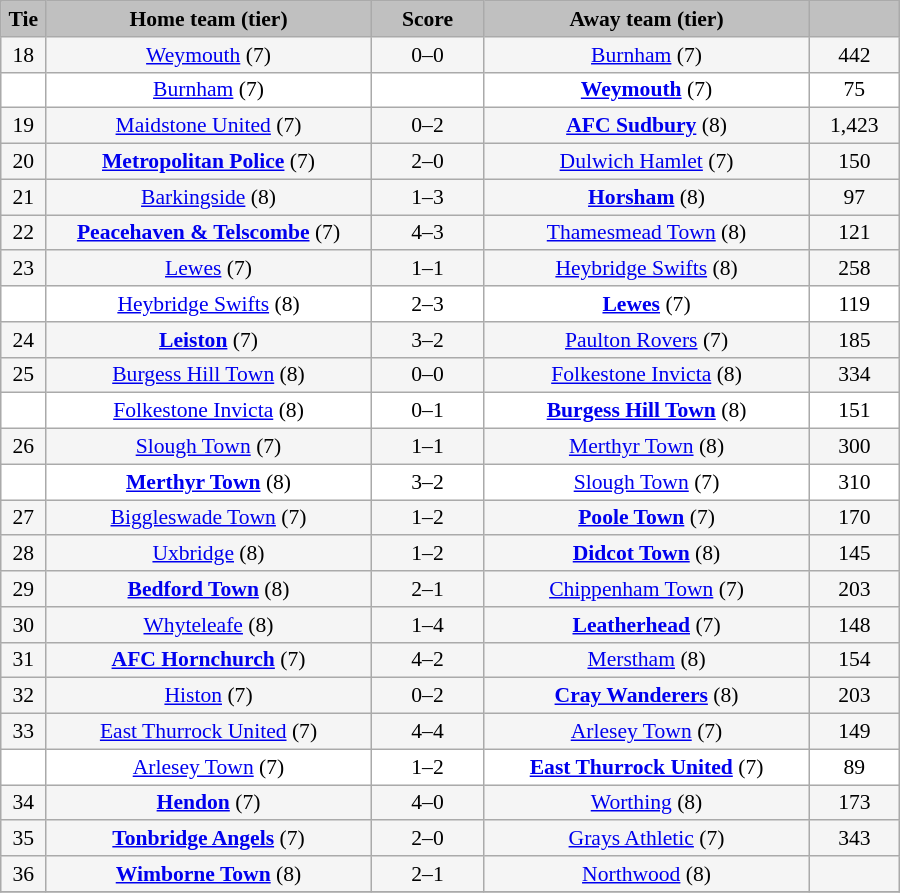<table class="wikitable" style="width: 600px; background:WhiteSmoke; text-align:center; font-size:90%">
<tr>
<td scope="col" style="width:  5.00%; background:silver;"><strong>Tie</strong></td>
<td scope="col" style="width: 36.25%; background:silver;"><strong>Home team (tier)</strong></td>
<td scope="col" style="width: 12.50%; background:silver;"><strong>Score</strong></td>
<td scope="col" style="width: 36.25%; background:silver;"><strong>Away team (tier)</strong></td>
<td scope="col" style="width: 10.00%; background:silver;"><strong></strong></td>
</tr>
<tr>
<td>18</td>
<td><a href='#'>Weymouth</a> (7)</td>
<td>0–0</td>
<td><a href='#'>Burnham</a> (7)</td>
<td>442</td>
</tr>
<tr style="background:white;">
<td><em></em></td>
<td><a href='#'>Burnham</a> (7)</td>
<td></td>
<td><strong><a href='#'>Weymouth</a></strong> (7)</td>
<td>75</td>
</tr>
<tr>
<td>19</td>
<td><a href='#'>Maidstone United</a> (7)</td>
<td>0–2</td>
<td><strong><a href='#'>AFC Sudbury</a></strong> (8)</td>
<td>1,423</td>
</tr>
<tr>
<td>20</td>
<td><strong><a href='#'>Metropolitan Police</a></strong> (7)</td>
<td>2–0 </td>
<td><a href='#'>Dulwich Hamlet</a> (7)</td>
<td>150</td>
</tr>
<tr>
<td>21</td>
<td><a href='#'>Barkingside</a> (8)</td>
<td>1–3</td>
<td><strong><a href='#'>Horsham</a></strong> (8)</td>
<td>97</td>
</tr>
<tr>
<td>22</td>
<td><strong><a href='#'>Peacehaven & Telscombe</a></strong> (7)</td>
<td>4–3</td>
<td><a href='#'>Thamesmead Town</a> (8)</td>
<td>121</td>
</tr>
<tr>
<td>23</td>
<td><a href='#'>Lewes</a> (7)</td>
<td>1–1</td>
<td><a href='#'>Heybridge Swifts</a> (8)</td>
<td>258</td>
</tr>
<tr style="background:white;">
<td><em></em></td>
<td><a href='#'>Heybridge Swifts</a> (8)</td>
<td>2–3</td>
<td><strong><a href='#'>Lewes</a></strong> (7)</td>
<td>119</td>
</tr>
<tr>
<td>24</td>
<td><strong><a href='#'>Leiston</a></strong> (7)</td>
<td>3–2</td>
<td><a href='#'>Paulton Rovers</a> (7)</td>
<td>185</td>
</tr>
<tr>
<td>25</td>
<td><a href='#'>Burgess Hill Town</a> (8)</td>
<td>0–0</td>
<td><a href='#'>Folkestone Invicta</a> (8)</td>
<td>334</td>
</tr>
<tr style="background:white;">
<td><em></em></td>
<td><a href='#'>Folkestone Invicta</a> (8)</td>
<td>0–1</td>
<td><strong><a href='#'>Burgess Hill Town</a></strong> (8)</td>
<td>151</td>
</tr>
<tr>
<td>26</td>
<td><a href='#'>Slough Town</a> (7)</td>
<td>1–1</td>
<td><a href='#'>Merthyr Town</a> (8)</td>
<td>300</td>
</tr>
<tr style="background:white;">
<td><em></em></td>
<td><strong><a href='#'>Merthyr Town</a></strong> (8)</td>
<td>3–2</td>
<td><a href='#'>Slough Town</a> (7)</td>
<td>310</td>
</tr>
<tr>
<td>27</td>
<td><a href='#'>Biggleswade Town</a> (7)</td>
<td>1–2</td>
<td><strong><a href='#'>Poole Town</a></strong> (7)</td>
<td>170</td>
</tr>
<tr>
<td>28</td>
<td><a href='#'>Uxbridge</a> (8)</td>
<td>1–2</td>
<td><strong><a href='#'>Didcot Town</a></strong> (8)</td>
<td>145</td>
</tr>
<tr>
<td>29</td>
<td><strong><a href='#'>Bedford Town</a></strong> (8)</td>
<td>2–1</td>
<td><a href='#'>Chippenham Town</a> (7)</td>
<td>203</td>
</tr>
<tr>
<td>30</td>
<td><a href='#'>Whyteleafe</a> (8)</td>
<td>1–4</td>
<td><strong><a href='#'>Leatherhead</a></strong> (7)</td>
<td>148</td>
</tr>
<tr>
<td>31</td>
<td><strong><a href='#'>AFC Hornchurch</a></strong> (7)</td>
<td>4–2</td>
<td><a href='#'>Merstham</a> (8)</td>
<td>154</td>
</tr>
<tr>
<td>32</td>
<td><a href='#'>Histon</a> (7)</td>
<td>0–2</td>
<td><strong><a href='#'>Cray Wanderers</a></strong> (8)</td>
<td>203</td>
</tr>
<tr>
<td>33</td>
<td><a href='#'>East Thurrock United</a> (7)</td>
<td>4–4</td>
<td><a href='#'>Arlesey Town</a> (7)</td>
<td>149</td>
</tr>
<tr style="background:white;">
<td><em></em></td>
<td><a href='#'>Arlesey Town</a> (7)</td>
<td>1–2</td>
<td><strong><a href='#'>East Thurrock United</a></strong> (7)</td>
<td>89</td>
</tr>
<tr>
<td>34</td>
<td><strong><a href='#'>Hendon</a></strong> (7)</td>
<td>4–0</td>
<td><a href='#'>Worthing</a> (8)</td>
<td>173</td>
</tr>
<tr>
<td>35</td>
<td><strong><a href='#'>Tonbridge Angels</a></strong> (7)</td>
<td>2–0</td>
<td><a href='#'>Grays Athletic</a> (7)</td>
<td>343</td>
</tr>
<tr>
<td>36</td>
<td><strong><a href='#'>Wimborne Town</a></strong> (8)</td>
<td>2–1</td>
<td><a href='#'>Northwood</a> (8)</td>
<td></td>
</tr>
<tr>
</tr>
</table>
